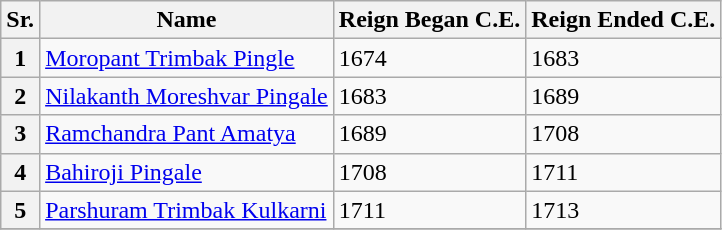<table class="wikitable">
<tr>
<th>Sr.</th>
<th>Name</th>
<th>Reign Began C.E.</th>
<th>Reign Ended C.E.</th>
</tr>
<tr>
<th>1</th>
<td><a href='#'>Moropant Trimbak Pingle</a></td>
<td>1674</td>
<td>1683</td>
</tr>
<tr>
<th>2</th>
<td><a href='#'>Nilakanth Moreshvar Pingale</a></td>
<td>1683</td>
<td>1689</td>
</tr>
<tr>
<th>3</th>
<td><a href='#'>Ramchandra Pant Amatya</a></td>
<td>1689</td>
<td>1708</td>
</tr>
<tr>
<th>4</th>
<td><a href='#'>Bahiroji Pingale</a></td>
<td>1708</td>
<td>1711</td>
</tr>
<tr>
<th>5</th>
<td><a href='#'>Parshuram Trimbak Kulkarni</a></td>
<td>1711</td>
<td>1713</td>
</tr>
<tr>
</tr>
</table>
